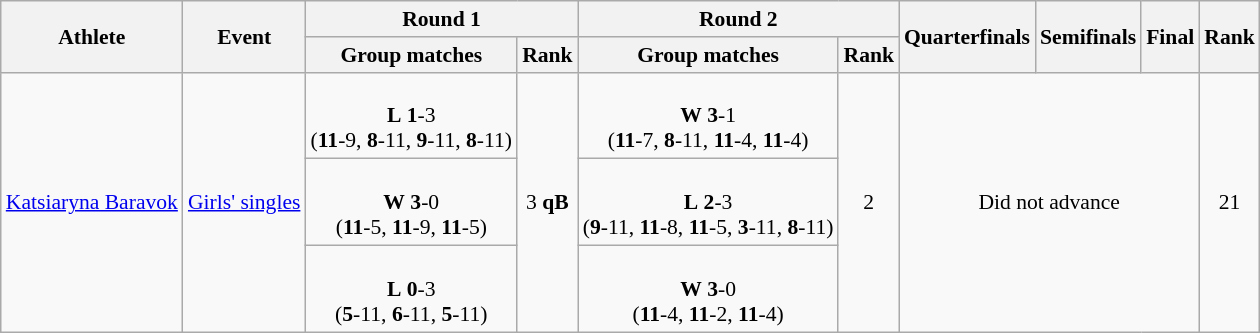<table class="wikitable" border="1" style="font-size:90%">
<tr>
<th rowspan=2>Athlete</th>
<th rowspan=2>Event</th>
<th colspan=2>Round 1</th>
<th colspan=2>Round 2</th>
<th rowspan=2>Quarterfinals</th>
<th rowspan=2>Semifinals</th>
<th rowspan=2>Final</th>
<th rowspan=2>Rank</th>
</tr>
<tr>
<th>Group matches</th>
<th>Rank</th>
<th>Group matches</th>
<th>Rank</th>
</tr>
<tr>
<td rowspan=3><a href='#'>Katsiaryna Baravok</a></td>
<td rowspan=3><a href='#'>Girls' singles</a></td>
<td align=center> <br> <strong>L</strong> <strong>1</strong>-3 <br> (<strong>11</strong>-9, <strong>8</strong>-11, <strong>9</strong>-11, <strong>8</strong>-11)</td>
<td rowspan=3 align=center>3 <strong>qB</strong></td>
<td align=center> <br> <strong>W</strong> <strong>3</strong>-1 <br> (<strong>11</strong>-7, <strong>8</strong>-11, <strong>11</strong>-4, <strong>11</strong>-4)</td>
<td rowspan=3 align=center>2</td>
<td rowspan=3 colspan=3 align=center>Did not advance</td>
<td rowspan=3 align=center>21</td>
</tr>
<tr>
<td align=center> <br> <strong>W</strong> <strong>3</strong>-0 <br> (<strong>11</strong>-5, <strong>11</strong>-9, <strong>11</strong>-5)</td>
<td align=center> <br> <strong>L</strong> <strong>2</strong>-3 <br> (<strong>9</strong>-11, <strong>11</strong>-8, <strong>11</strong>-5, <strong>3</strong>-11, <strong>8</strong>-11)</td>
</tr>
<tr>
<td align=center> <br> <strong>L</strong> <strong>0</strong>-3 <br> (<strong>5</strong>-11, <strong>6</strong>-11, <strong>5</strong>-11)</td>
<td align=center> <br> <strong>W</strong> <strong>3</strong>-0 <br> (<strong>11</strong>-4, <strong>11</strong>-2, <strong>11</strong>-4)</td>
</tr>
</table>
